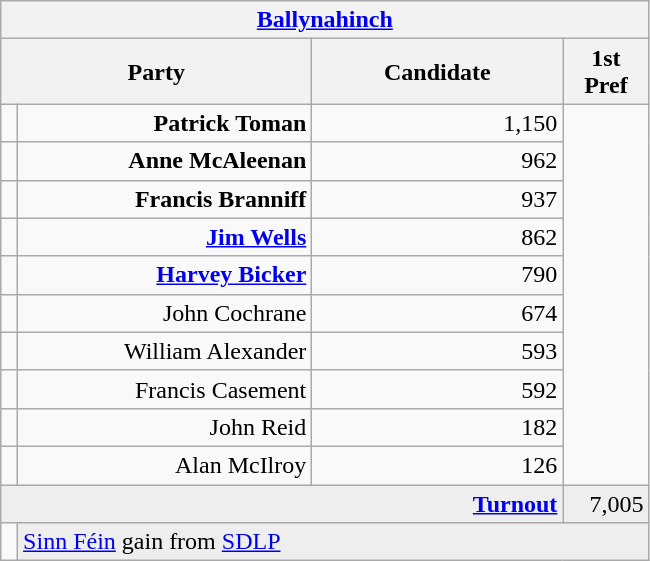<table class="wikitable">
<tr>
<th colspan="4" align="center"><a href='#'>Ballynahinch</a></th>
</tr>
<tr>
<th colspan="2" align="center" width=200>Party</th>
<th width=160>Candidate</th>
<th width=50>1st Pref</th>
</tr>
<tr>
<td></td>
<td align="right"><strong>Patrick Toman</strong></td>
<td align="right">1,150</td>
</tr>
<tr>
<td></td>
<td align="right"><strong>Anne McAleenan</strong></td>
<td align="right">962</td>
</tr>
<tr>
<td></td>
<td align="right"><strong>Francis Branniff</strong></td>
<td align="right">937</td>
</tr>
<tr>
<td></td>
<td align="right"><strong><a href='#'>Jim Wells</a></strong></td>
<td align="right">862</td>
</tr>
<tr>
<td></td>
<td align="right"><strong><a href='#'>Harvey Bicker</a></strong></td>
<td align="right">790</td>
</tr>
<tr>
<td></td>
<td align="right">John Cochrane</td>
<td align="right">674</td>
</tr>
<tr>
<td></td>
<td align="right">William Alexander</td>
<td align="right">593</td>
</tr>
<tr>
<td></td>
<td align="right">Francis Casement</td>
<td align="right">592</td>
</tr>
<tr>
<td></td>
<td align="right">John Reid</td>
<td align="right">182</td>
</tr>
<tr>
<td></td>
<td align="right">Alan McIlroy</td>
<td align="right">126</td>
</tr>
<tr bgcolor="EEEEEE">
<td colspan=3 align="right"><strong><a href='#'>Turnout</a></strong></td>
<td align="right">7,005</td>
</tr>
<tr>
<td bgcolor=></td>
<td colspan=3 bgcolor="EEEEEE"><a href='#'>Sinn Féin</a> gain from <a href='#'>SDLP</a></td>
</tr>
</table>
